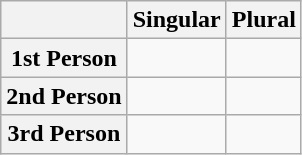<table class="wikitable">
<tr>
<th></th>
<th>Singular</th>
<th>Plural</th>
</tr>
<tr>
<th>1st Person</th>
<td></td>
<td></td>
</tr>
<tr>
<th>2nd Person</th>
<td></td>
<td></td>
</tr>
<tr>
<th>3rd Person</th>
<td></td>
<td></td>
</tr>
</table>
